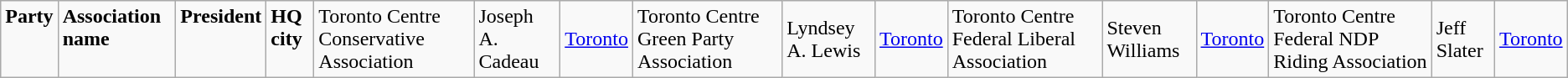<table class="wikitable">
<tr>
<td colspan="2" rowspan="1" align="left" valign="top"><strong>Party</strong></td>
<td valign="top"><strong>Association name</strong></td>
<td valign="top"><strong>President</strong></td>
<td valign="top"><strong>HQ city </strong><br></td>
<td>Toronto Centre Conservative Association</td>
<td>Joseph A. Cadeau</td>
<td><a href='#'>Toronto</a><br></td>
<td>Toronto Centre Green Party Association</td>
<td>Lyndsey A. Lewis</td>
<td><a href='#'>Toronto</a><br></td>
<td>Toronto Centre Federal Liberal Association</td>
<td>Steven Williams</td>
<td><a href='#'>Toronto</a><br></td>
<td>Toronto Centre Federal NDP Riding Association</td>
<td>Jeff Slater</td>
<td><a href='#'>Toronto</a></td>
</tr>
</table>
